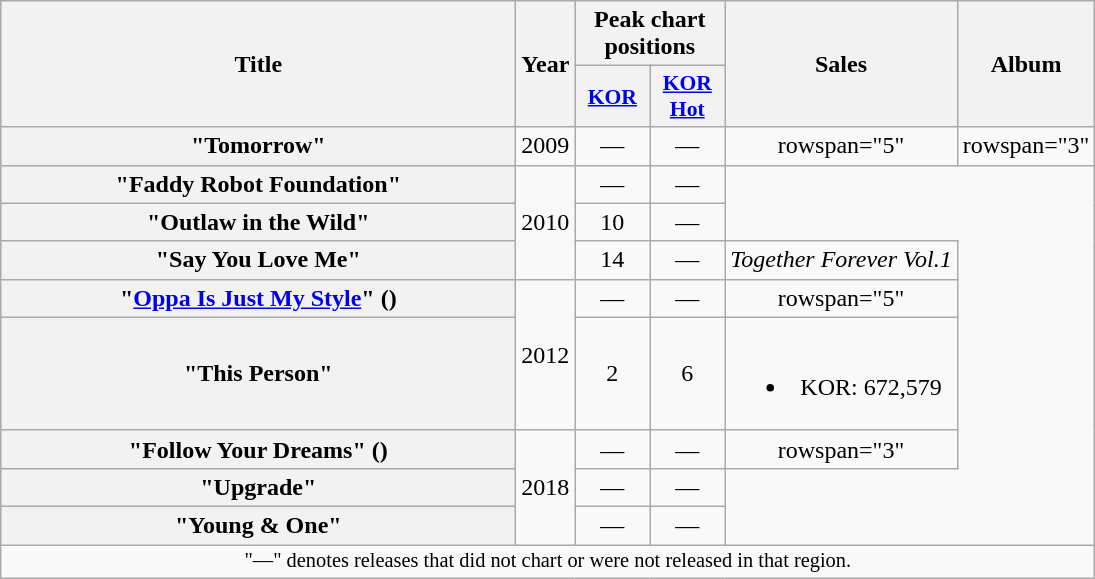<table class="wikitable plainrowheaders" style="text-align:center;">
<tr>
<th scope="col" rowspan="2" style="width:21em;">Title</th>
<th scope="col" rowspan="2">Year</th>
<th scope="col" colspan="2">Peak chart positions</th>
<th scope="col" rowspan="2">Sales<br></th>
<th scope="col" rowspan="2">Album</th>
</tr>
<tr>
<th scope="col" style="font-size:90%; width:3em"><a href='#'>KOR</a><br></th>
<th scope="col" style="font-size:90%; width:3em"><a href='#'>KOR Hot</a><br></th>
</tr>
<tr>
<th scope="row">"Tomorrow" </th>
<td>2009</td>
<td>—</td>
<td>—</td>
<td>rowspan="5" </td>
<td>rowspan="3" </td>
</tr>
<tr>
<th scope="row">"Faddy Robot Foundation" </th>
<td rowspan="3">2010</td>
<td>—</td>
<td>—</td>
</tr>
<tr>
<th scope="row">"Outlaw in the Wild" </th>
<td>10</td>
<td>—</td>
</tr>
<tr>
<th scope="row">"Say You Love Me" </th>
<td>14</td>
<td>—</td>
<td><em>Together Forever Vol.1</em></td>
</tr>
<tr>
<th scope="row">"<a href='#'>Oppa Is Just My Style</a>" ()<br></th>
<td rowspan="2">2012</td>
<td>—</td>
<td>—</td>
<td>rowspan="5" </td>
</tr>
<tr>
<th scope="row">"This Person" </th>
<td>2</td>
<td>6</td>
<td><br><ul><li>KOR: 672,579</li></ul></td>
</tr>
<tr>
<th scope="row">"Follow Your Dreams" ()<br></th>
<td rowspan="3">2018</td>
<td>—</td>
<td>—</td>
<td>rowspan="3" </td>
</tr>
<tr>
<th scope="row">"Upgrade" </th>
<td>—</td>
<td>—</td>
</tr>
<tr>
<th scope="row">"Young & One" </th>
<td>—</td>
<td>—</td>
</tr>
<tr>
<td colspan="8" style="font-size:85%;">"—" denotes releases that did not chart or were not released in that region.</td>
</tr>
</table>
